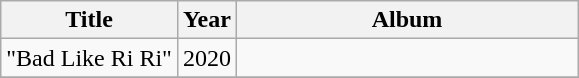<table class="wikitable" style="text-align:center;">
<tr>
<th scope="col">Title</th>
<th scope="col">Year</th>
<th scope="col" width="220">Album</th>
</tr>
<tr>
<td align="left">"Bad Like Ri Ri" <br> </td>
<td>2020</td>
<td></td>
</tr>
<tr>
</tr>
</table>
